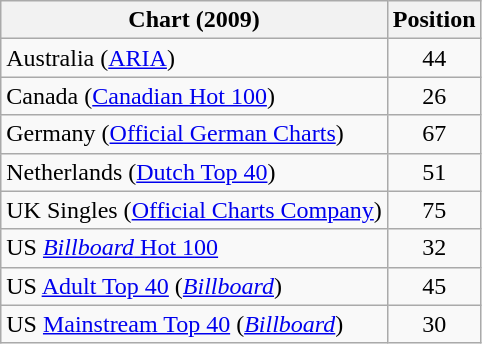<table class="wikitable sortable">
<tr>
<th>Chart (2009)</th>
<th>Position</th>
</tr>
<tr>
<td>Australia (<a href='#'>ARIA</a>)</td>
<td style="text-align:center;">44</td>
</tr>
<tr>
<td>Canada (<a href='#'>Canadian Hot 100</a>)</td>
<td style="text-align:center;">26</td>
</tr>
<tr>
<td>Germany (<a href='#'>Official German Charts</a>)</td>
<td style="text-align:center;">67</td>
</tr>
<tr>
<td>Netherlands (<a href='#'>Dutch Top 40</a>)</td>
<td style="text-align:center;">51</td>
</tr>
<tr>
<td>UK Singles (<a href='#'>Official Charts Company</a>)</td>
<td style="text-align:center;">75</td>
</tr>
<tr>
<td>US <a href='#'><em>Billboard</em> Hot 100</a></td>
<td style="text-align:center;">32</td>
</tr>
<tr>
<td>US <a href='#'>Adult Top 40</a> (<em><a href='#'>Billboard</a></em>)</td>
<td style="text-align:center;">45</td>
</tr>
<tr>
<td>US <a href='#'>Mainstream Top 40</a> (<em><a href='#'>Billboard</a></em>)</td>
<td style="text-align:center;">30</td>
</tr>
</table>
